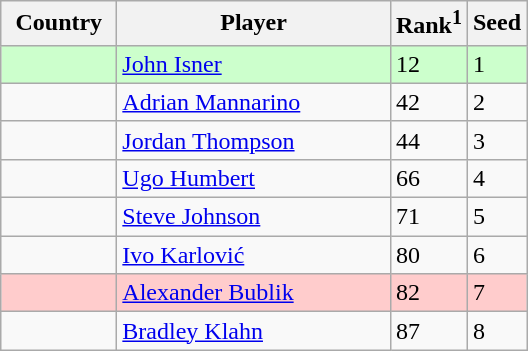<table class="sortable wikitable">
<tr>
<th width=70>Country</th>
<th width=175>Player</th>
<th>Rank<sup>1</sup></th>
<th>Seed</th>
</tr>
<tr bgcolor=#cfc>
<td></td>
<td><a href='#'>John Isner</a></td>
<td>12</td>
<td>1</td>
</tr>
<tr>
<td></td>
<td><a href='#'>Adrian Mannarino</a></td>
<td>42</td>
<td>2</td>
</tr>
<tr>
<td></td>
<td><a href='#'>Jordan Thompson</a></td>
<td>44</td>
<td>3</td>
</tr>
<tr>
<td></td>
<td><a href='#'>Ugo Humbert</a></td>
<td>66</td>
<td>4</td>
</tr>
<tr>
<td></td>
<td><a href='#'>Steve Johnson</a></td>
<td>71</td>
<td>5</td>
</tr>
<tr>
<td></td>
<td><a href='#'>Ivo Karlović</a></td>
<td>80</td>
<td>6</td>
</tr>
<tr bgcolor=#fcc>
<td></td>
<td><a href='#'>Alexander Bublik</a></td>
<td>82</td>
<td>7</td>
</tr>
<tr>
<td></td>
<td><a href='#'>Bradley Klahn</a></td>
<td>87</td>
<td>8</td>
</tr>
</table>
